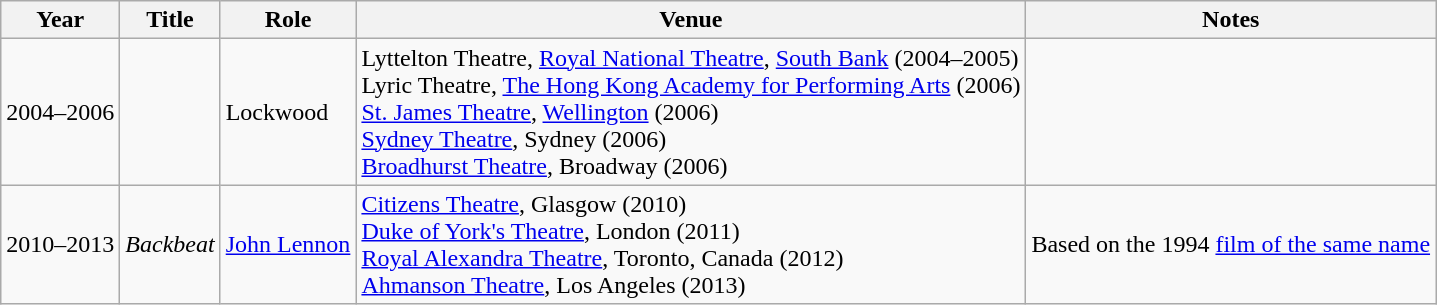<table class="wikitable sortable">
<tr>
<th>Year</th>
<th>Title</th>
<th>Role</th>
<th class="unsortable">Venue</th>
<th class="unsortable">Notes</th>
</tr>
<tr>
<td>2004–2006</td>
<td><em></em></td>
<td>Lockwood</td>
<td>Lyttelton Theatre, <a href='#'>Royal National Theatre</a>, <a href='#'>South Bank</a> (2004–2005)<br>Lyric Theatre, <a href='#'>The Hong Kong Academy for Performing Arts</a> (2006)<br><a href='#'>St. James Theatre</a>, <a href='#'>Wellington</a> (2006)<br><a href='#'>Sydney Theatre</a>, Sydney (2006)<br><a href='#'>Broadhurst Theatre</a>, Broadway (2006)</td>
<td></td>
</tr>
<tr>
<td>2010–2013</td>
<td><em>Backbeat</em></td>
<td><a href='#'>John Lennon</a></td>
<td><a href='#'>Citizens Theatre</a>, Glasgow (2010)<br><a href='#'>Duke of York's Theatre</a>, London (2011)<br><a href='#'>Royal Alexandra Theatre</a>, Toronto, Canada (2012)<br><a href='#'>Ahmanson Theatre</a>, Los Angeles (2013)</td>
<td>Based on the 1994 <a href='#'>film of the same name</a></td>
</tr>
</table>
